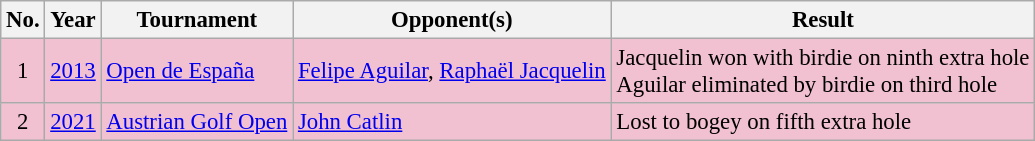<table class="wikitable" style="font-size:95%;">
<tr>
<th>No.</th>
<th>Year</th>
<th>Tournament</th>
<th>Opponent(s)</th>
<th>Result</th>
</tr>
<tr style="background:#F2C1D1;">
<td align=center>1</td>
<td><a href='#'>2013</a></td>
<td><a href='#'>Open de España</a></td>
<td> <a href='#'>Felipe Aguilar</a>,  <a href='#'>Raphaël Jacquelin</a></td>
<td>Jacquelin won with birdie on ninth extra hole<br>Aguilar eliminated by birdie on third hole</td>
</tr>
<tr style="background:#F2C1D1;">
<td align=center>2</td>
<td><a href='#'>2021</a></td>
<td><a href='#'>Austrian Golf Open</a></td>
<td> <a href='#'>John Catlin</a></td>
<td>Lost to bogey on fifth extra hole</td>
</tr>
</table>
